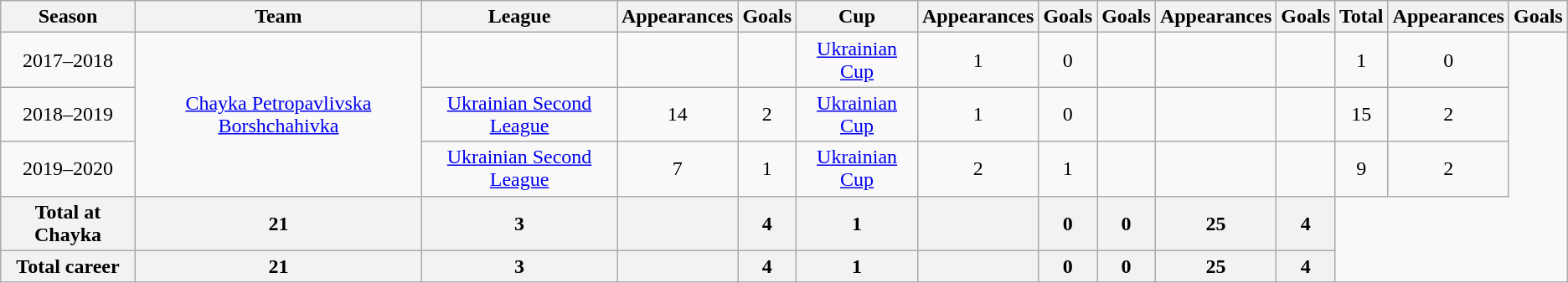<table class="wikitable" style="text-align:center;">
<tr>
<th>Season</th>
<th>Team</th>
<th>League</th>
<th>Appearances</th>
<th>Goals</th>
<th>Cup</th>
<th>Appearances</th>
<th>Goals</th>
<th>Goals</th>
<th>Appearances</th>
<th>Goals</th>
<th>Total</th>
<th>Appearances</th>
<th>Goals</th>
</tr>
<tr>
<td>2017–2018</td>
<td rowspan="3"><a href='#'>Chayka Petropavlivska Borshchahivka</a></td>
<td></td>
<td></td>
<td></td>
<td><a href='#'>Ukrainian Cup</a></td>
<td>1</td>
<td>0</td>
<td></td>
<td></td>
<td></td>
<td>1</td>
<td>0</td>
</tr>
<tr>
<td>2018–2019</td>
<td><a href='#'>Ukrainian Second League</a></td>
<td>14</td>
<td>2</td>
<td><a href='#'>Ukrainian Cup</a></td>
<td>1</td>
<td>0</td>
<td></td>
<td></td>
<td></td>
<td>15</td>
<td>2</td>
</tr>
<tr>
<td>2019–2020</td>
<td><a href='#'>Ukrainian Second League</a></td>
<td>7</td>
<td>1</td>
<td><a href='#'>Ukrainian Cup</a></td>
<td>2</td>
<td>1</td>
<td></td>
<td></td>
<td></td>
<td>9</td>
<td>2</td>
</tr>
<tr>
<th>Total at Chayka</th>
<th>21</th>
<th>3</th>
<th></th>
<th>4</th>
<th>1</th>
<th></th>
<th>0</th>
<th>0</th>
<th>25</th>
<th>4</th>
</tr>
<tr>
<th>Total career</th>
<th>21</th>
<th>3</th>
<th></th>
<th>4</th>
<th>1</th>
<th></th>
<th>0</th>
<th>0</th>
<th>25</th>
<th>4</th>
</tr>
</table>
